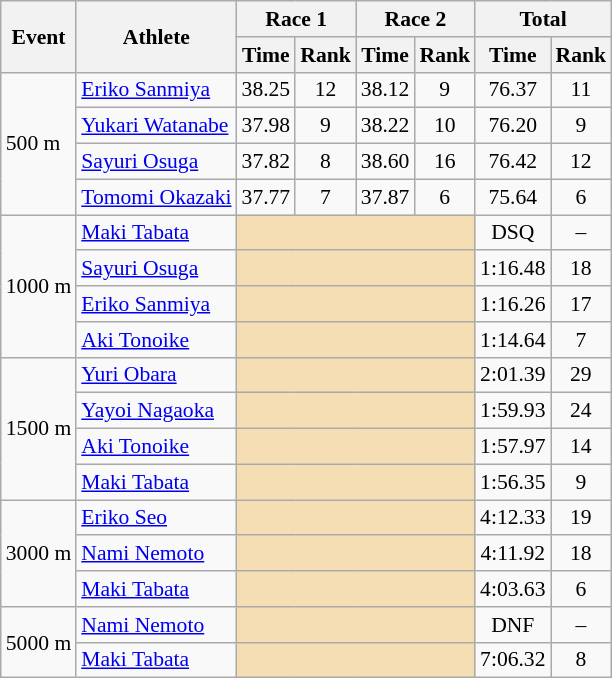<table class="wikitable" border="1" style="font-size:90%">
<tr>
<th rowspan=2>Event</th>
<th rowspan=2>Athlete</th>
<th colspan=2>Race 1</th>
<th colspan=2>Race 2</th>
<th colspan=2>Total</th>
</tr>
<tr>
<th>Time</th>
<th>Rank</th>
<th>Time</th>
<th>Rank</th>
<th>Time</th>
<th>Rank</th>
</tr>
<tr>
<td rowspan=4>500 m</td>
<td><a href='#'>Eriko Sanmiya</a></td>
<td align=center>38.25</td>
<td align=center>12</td>
<td align=center>38.12</td>
<td align=center>9</td>
<td align=center>76.37</td>
<td align=center>11</td>
</tr>
<tr>
<td><a href='#'>Yukari Watanabe</a></td>
<td align=center>37.98</td>
<td align=center>9</td>
<td align=center>38.22</td>
<td align=center>10</td>
<td align=center>76.20</td>
<td align=center>9</td>
</tr>
<tr>
<td><a href='#'>Sayuri Osuga</a></td>
<td align=center>37.82</td>
<td align=center>8</td>
<td align=center>38.60</td>
<td align=center>16</td>
<td align=center>76.42</td>
<td align=center>12</td>
</tr>
<tr>
<td><a href='#'>Tomomi Okazaki</a></td>
<td align=center>37.77</td>
<td align=center>7</td>
<td align=center>37.87</td>
<td align=center>6</td>
<td align=center>75.64</td>
<td align=center>6</td>
</tr>
<tr>
<td rowspan=4>1000 m</td>
<td><a href='#'>Maki Tabata</a></td>
<td colspan="4" bgcolor="wheat"></td>
<td align=center>DSQ</td>
<td align=center>–</td>
</tr>
<tr>
<td><a href='#'>Sayuri Osuga</a></td>
<td colspan="4" bgcolor="wheat"></td>
<td align=center>1:16.48</td>
<td align=center>18</td>
</tr>
<tr>
<td><a href='#'>Eriko Sanmiya</a></td>
<td colspan="4" bgcolor="wheat"></td>
<td align=center>1:16.26</td>
<td align=center>17</td>
</tr>
<tr>
<td><a href='#'>Aki Tonoike</a></td>
<td colspan="4" bgcolor="wheat"></td>
<td align=center>1:14.64</td>
<td align=center>7</td>
</tr>
<tr>
<td rowspan=4>1500 m</td>
<td><a href='#'>Yuri Obara</a></td>
<td colspan="4" bgcolor="wheat"></td>
<td align=center>2:01.39</td>
<td align=center>29</td>
</tr>
<tr>
<td><a href='#'>Yayoi Nagaoka</a></td>
<td colspan="4" bgcolor="wheat"></td>
<td align=center>1:59.93</td>
<td align=center>24</td>
</tr>
<tr>
<td><a href='#'>Aki Tonoike</a></td>
<td colspan="4" bgcolor="wheat"></td>
<td align=center>1:57.97</td>
<td align=center>14</td>
</tr>
<tr>
<td><a href='#'>Maki Tabata</a></td>
<td colspan="4" bgcolor="wheat"></td>
<td align=center>1:56.35</td>
<td align=center>9</td>
</tr>
<tr>
<td rowspan=3>3000 m</td>
<td><a href='#'>Eriko Seo</a></td>
<td colspan="4" bgcolor="wheat"></td>
<td align=center>4:12.33</td>
<td align=center>19</td>
</tr>
<tr>
<td><a href='#'>Nami Nemoto</a></td>
<td colspan="4" bgcolor="wheat"></td>
<td align=center>4:11.92</td>
<td align=center>18</td>
</tr>
<tr>
<td><a href='#'>Maki Tabata</a></td>
<td colspan="4" bgcolor="wheat"></td>
<td align=center>4:03.63</td>
<td align=center>6</td>
</tr>
<tr>
<td rowspan=2>5000 m</td>
<td><a href='#'>Nami Nemoto</a></td>
<td colspan="4" bgcolor="wheat"></td>
<td align=center>DNF</td>
<td align=center>–</td>
</tr>
<tr>
<td><a href='#'>Maki Tabata</a></td>
<td colspan="4" bgcolor="wheat"></td>
<td align=center>7:06.32</td>
<td align=center>8</td>
</tr>
</table>
